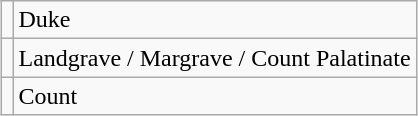<table class="wikitable" style="margin-left: auto; margin-right: auto;">
<tr>
<td></td>
<td>Duke</td>
</tr>
<tr>
<td></td>
<td>Landgrave / Margrave / Count Palatinate</td>
</tr>
<tr>
<td></td>
<td>Count</td>
</tr>
</table>
